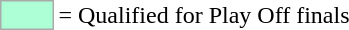<table>
<tr>
<td style="background-color:#ADFFD6; border:1px solid #aaaaaa; width:2em;"></td>
<td>= Qualified for Play Off finals</td>
</tr>
</table>
